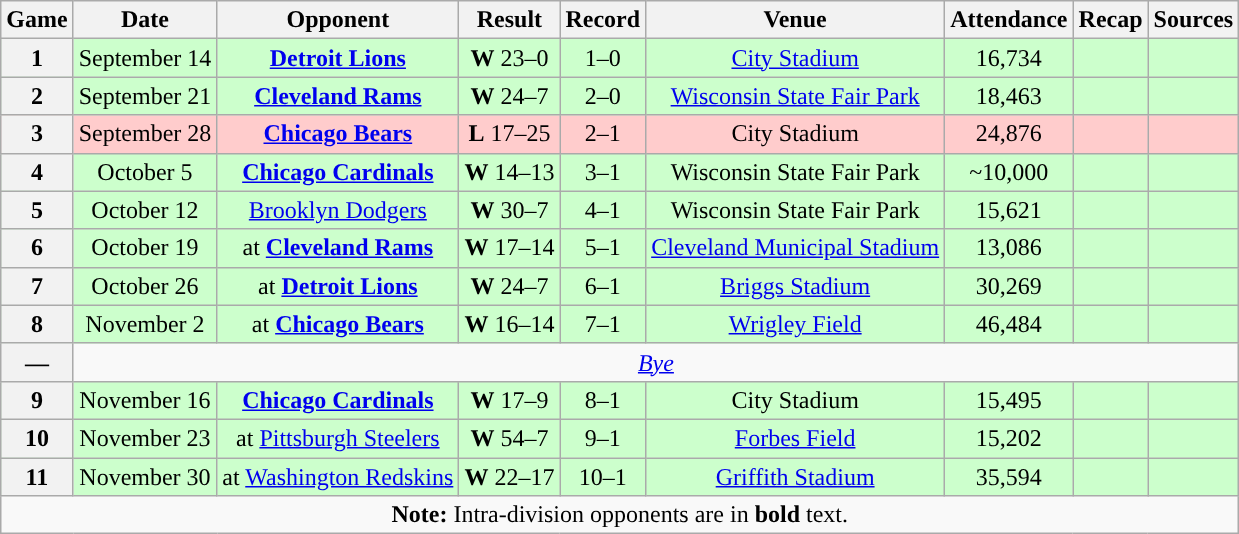<table class="wikitable" style="text-align:center">
<tr>
<th>Game</th>
<th>Date</th>
<th>Opponent</th>
<th>Result</th>
<th>Record</th>
<th>Venue</th>
<th>Attendance</th>
<th>Recap</th>
<th>Sources</th>
</tr>
<tr style="background:#cfc">
<th>1</th>
<td>September 14</td>
<td><strong><a href='#'>Detroit Lions</a></strong></td>
<td><strong>W</strong> 23–0</td>
<td>1–0</td>
<td><a href='#'>City Stadium</a></td>
<td>16,734</td>
<td></td>
<td></td>
</tr>
<tr style="background:#cfc">
<th>2</th>
<td>September 21</td>
<td><strong><a href='#'>Cleveland Rams</a></strong></td>
<td><strong>W</strong> 24–7</td>
<td>2–0</td>
<td><a href='#'>Wisconsin State Fair Park</a></td>
<td>18,463</td>
<td></td>
<td></td>
</tr>
<tr style="background:#fcc">
<th>3</th>
<td>September 28</td>
<td><strong><a href='#'>Chicago Bears</a></strong></td>
<td><strong>L</strong> 17–25</td>
<td>2–1</td>
<td>City Stadium</td>
<td>24,876</td>
<td></td>
<td></td>
</tr>
<tr style="background:#cfc">
<th>4</th>
<td>October 5</td>
<td><strong><a href='#'>Chicago Cardinals</a></strong></td>
<td><strong>W</strong> 14–13</td>
<td>3–1</td>
<td>Wisconsin State Fair Park</td>
<td>~10,000</td>
<td></td>
<td></td>
</tr>
<tr style="background:#cfc">
<th>5</th>
<td>October 12</td>
<td><a href='#'>Brooklyn Dodgers</a></td>
<td><strong>W</strong> 30–7</td>
<td>4–1</td>
<td>Wisconsin State Fair Park</td>
<td>15,621</td>
<td></td>
<td></td>
</tr>
<tr style="background:#cfc">
<th>6</th>
<td>October 19</td>
<td>at <strong><a href='#'>Cleveland Rams</a></strong></td>
<td><strong>W</strong> 17–14</td>
<td>5–1</td>
<td><a href='#'>Cleveland Municipal Stadium</a></td>
<td>13,086</td>
<td></td>
<td></td>
</tr>
<tr style="background:#cfc">
<th>7</th>
<td>October 26</td>
<td>at <strong><a href='#'>Detroit Lions</a></strong></td>
<td><strong>W</strong> 24–7</td>
<td>6–1</td>
<td><a href='#'>Briggs Stadium</a></td>
<td>30,269</td>
<td></td>
<td></td>
</tr>
<tr style="background:#cfc">
<th>8</th>
<td>November 2</td>
<td>at <strong><a href='#'>Chicago Bears</a></strong></td>
<td><strong>W</strong> 16–14</td>
<td>7–1</td>
<td><a href='#'>Wrigley Field</a></td>
<td>46,484</td>
<td></td>
<td></td>
</tr>
<tr>
<th>—</th>
<td colspan="9"><em><a href='#'>Bye</a></em></td>
</tr>
<tr style="background: #cfc">
<th>9</th>
<td>November 16</td>
<td><strong><a href='#'>Chicago Cardinals</a></strong></td>
<td><strong>W</strong> 17–9</td>
<td>8–1</td>
<td>City Stadium</td>
<td>15,495</td>
<td></td>
<td></td>
</tr>
<tr style="background:#cfc">
<th>10</th>
<td>November 23</td>
<td>at <a href='#'>Pittsburgh Steelers</a></td>
<td><strong>W</strong> 54–7</td>
<td>9–1</td>
<td><a href='#'>Forbes Field</a></td>
<td>15,202</td>
<td></td>
<td></td>
</tr>
<tr style="background:#cfc">
<th>11</th>
<td>November 30</td>
<td>at <a href='#'>Washington Redskins</a></td>
<td><strong>W</strong> 22–17</td>
<td>10–1</td>
<td><a href='#'>Griffith Stadium</a></td>
<td>35,594</td>
<td></td>
<td></td>
</tr>
<tr>
<td colspan="10"><strong>Note:</strong> Intra-division opponents are in <strong>bold</strong> text.</td>
</tr>
</table>
